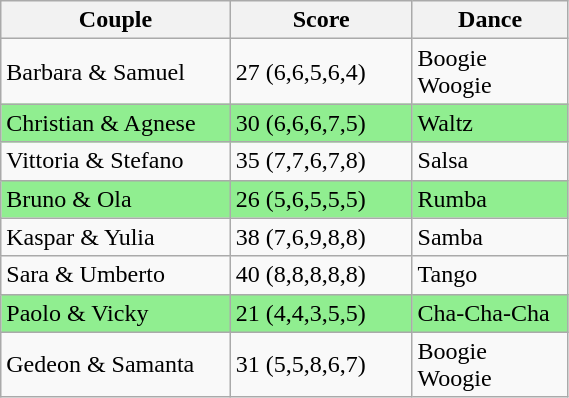<table class="wikitable" style="width:30%;">
<tr>
<th style="width:18%;">Couple</th>
<th style="width:10%;">Score</th>
<th style="width:10%;">Dance</th>
</tr>
<tr>
<td>Barbara & Samuel</td>
<td>27 (6,6,5,6,4)</td>
<td>Boogie Woogie</td>
</tr>
<tr>
<td bgcolor="lightgreen">Christian & Agnese</td>
<td bgcolor="lightgreen">30 (6,6,6,7,5)</td>
<td bgcolor="lightgreen">Waltz</td>
</tr>
<tr>
<td>Vittoria & Stefano</td>
<td>35 (7,7,6,7,8)</td>
<td>Salsa</td>
</tr>
<tr>
<td bgcolor="lightgreen">Bruno & Ola</td>
<td bgcolor="lightgreen">26 (5,6,5,5,5)</td>
<td bgcolor="lightgreen">Rumba</td>
</tr>
<tr>
<td>Kaspar & Yulia</td>
<td>38 (7,6,9,8,8)</td>
<td>Samba</td>
</tr>
<tr>
<td>Sara & Umberto</td>
<td>40 (8,8,8,8,8)</td>
<td>Tango</td>
</tr>
<tr>
<td bgcolor="lightgreen">Paolo & Vicky</td>
<td bgcolor="lightgreen">21 (4,4,3,5,5)</td>
<td bgcolor="lightgreen">Cha-Cha-Cha</td>
</tr>
<tr>
<td>Gedeon & Samanta</td>
<td>31 (5,5,8,6,7)</td>
<td>Boogie Woogie</td>
</tr>
</table>
